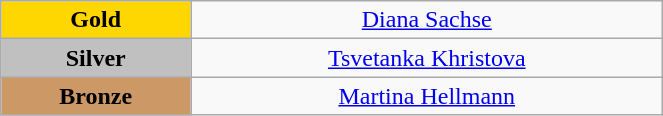<table class="wikitable" style="text-align:center; " width="35%">
<tr>
<td bgcolor="gold"><strong>Gold</strong></td>
<td><a href='#'>Diana Sachse</a><br>  <small><em></em></small></td>
</tr>
<tr>
<td bgcolor="silver"><strong>Silver</strong></td>
<td><a href='#'>Tsvetanka Khristova</a><br>  <small><em></em></small></td>
</tr>
<tr>
<td bgcolor="CC9966"><strong>Bronze</strong></td>
<td><a href='#'>Martina Hellmann</a><br>  <small><em></em></small></td>
</tr>
</table>
